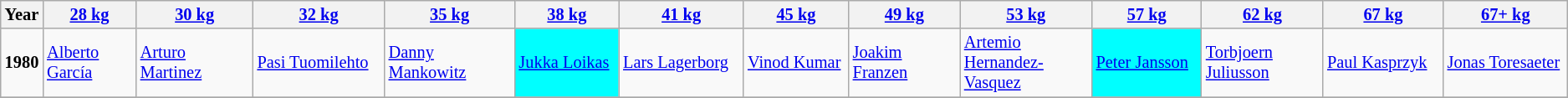<table class="wikitable sortable"  style="font-size: 85%">
<tr>
<th>Year</th>
<th width=200><a href='#'>28 kg</a></th>
<th width=275><a href='#'>30 kg</a></th>
<th width=275><a href='#'>32 kg</a></th>
<th width=275><a href='#'>35 kg</a></th>
<th width=275><a href='#'>38 kg</a></th>
<th width=275><a href='#'>41 kg</a></th>
<th width=275><a href='#'>45 kg</a></th>
<th width=275><a href='#'>49 kg</a></th>
<th width=275><a href='#'>53 kg</a></th>
<th width=275><a href='#'>57 kg</a></th>
<th width=275><a href='#'>62 kg</a></th>
<th width=275><a href='#'>67 kg</a></th>
<th width=275><a href='#'>67+ kg</a></th>
</tr>
<tr>
<td><strong>1980</strong></td>
<td> <a href='#'>Alberto García</a></td>
<td> <a href='#'>Arturo Martinez</a></td>
<td> <a href='#'>Pasi Tuomilehto</a></td>
<td> <a href='#'>Danny Mankowitz</a></td>
<td bgcolor="aqua"> <a href='#'>Jukka Loikas</a></td>
<td> <a href='#'>Lars Lagerborg</a></td>
<td> <a href='#'>Vinod Kumar</a></td>
<td> <a href='#'>Joakim Franzen</a></td>
<td> <a href='#'>Artemio Hernandez-Vasquez</a></td>
<td bgcolor="aqua"> <a href='#'>Peter Jansson</a></td>
<td> <a href='#'>Torbjoern Juliusson</a></td>
<td> <a href='#'>Paul Kasprzyk</a></td>
<td> <a href='#'>Jonas Toresaeter</a></td>
</tr>
<tr>
</tr>
</table>
